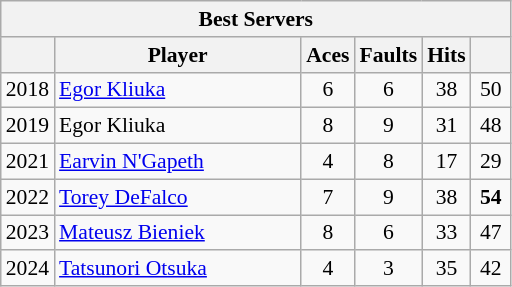<table class="wikitable sortable" style=font-size:90%>
<tr>
<th colspan=7>Best Servers</th>
</tr>
<tr>
<th></th>
<th width=158>Player</th>
<th width=20>Aces</th>
<th width=20>Faults</th>
<th width=20>Hits</th>
<th width=20></th>
</tr>
<tr>
<td>2018</td>
<td> <a href='#'>Egor Kliuka</a></td>
<td align=center>6</td>
<td align=center>6</td>
<td align=center>38</td>
<td align=center>50</td>
</tr>
<tr>
<td>2019</td>
<td> Egor Kliuka</td>
<td align=center>8</td>
<td align=center>9</td>
<td align=center>31</td>
<td align=center>48</td>
</tr>
<tr>
<td>2021</td>
<td> <a href='#'>Earvin N'Gapeth</a></td>
<td align=center>4</td>
<td align=center>8</td>
<td align=center>17</td>
<td align=center>29</td>
</tr>
<tr>
<td>2022</td>
<td> <a href='#'>Torey DeFalco</a></td>
<td align=center>7</td>
<td align=center>9</td>
<td align=center>38</td>
<td align=center><strong>54</strong></td>
</tr>
<tr>
<td>2023</td>
<td> <a href='#'>Mateusz Bieniek</a></td>
<td align=center>8</td>
<td align=center>6</td>
<td align=center>33</td>
<td align=center>47</td>
</tr>
<tr>
<td>2024</td>
<td> <a href='#'>Tatsunori Otsuka</a></td>
<td align=center>4</td>
<td align=center>3</td>
<td align=center>35</td>
<td align=center>42</td>
</tr>
</table>
